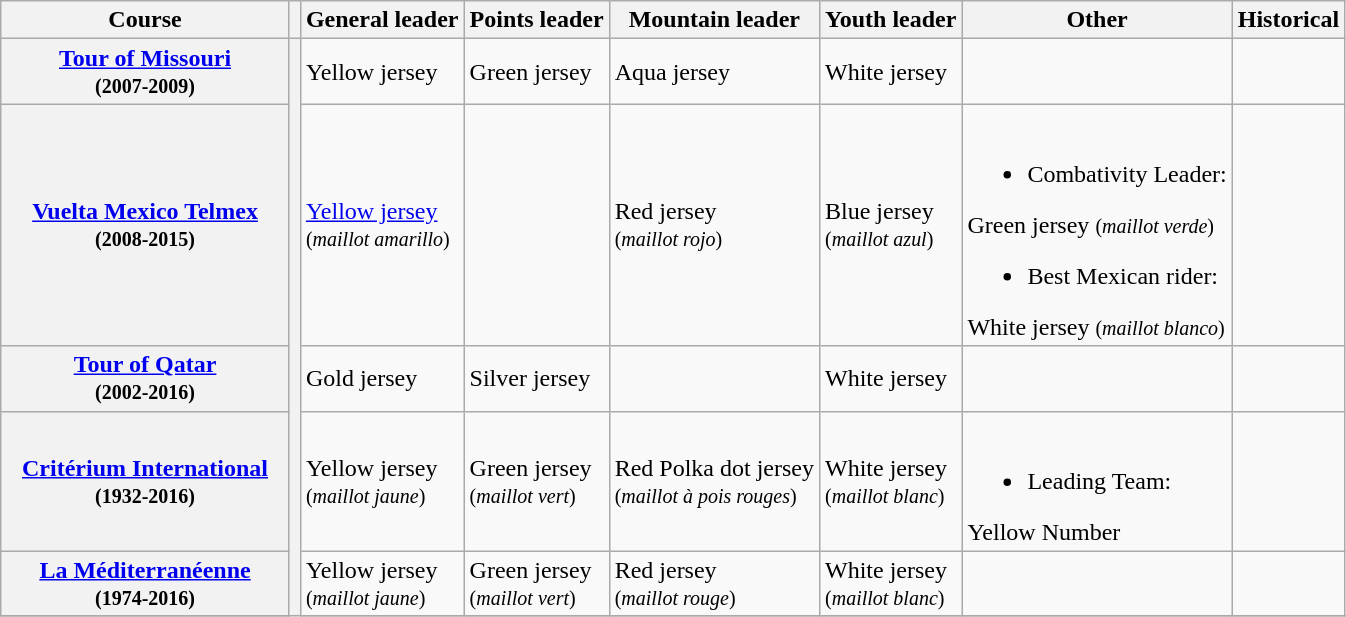<table class="wikitable">
<tr>
<th width=185>Course</th>
<th></th>
<th>General leader</th>
<th>Points leader</th>
<th>Mountain leader</th>
<th>Youth leader</th>
<th>Other</th>
<th>Historical</th>
</tr>
<tr>
<th> <strong><a href='#'>Tour of Missouri</a></strong><br><small>(2007-2009)</small></th>
<th rowspan=7></th>
<td> <div>Yellow jersey</div></td>
<td> <div>Green jersey</div></td>
<td> <div>Aqua jersey</div></td>
<td> <div>White jersey</div></td>
<td></td>
<td></td>
</tr>
<tr>
<th> <strong><a href='#'>Vuelta Mexico Telmex</a></strong><br><small>(2008-2015)</small></th>
<td> <div><a href='#'>Yellow jersey</a> <br><small>(<em>maillot amarillo</em>)</small></div></td>
<td></td>
<td> <div>Red jersey <br><small>(<em>maillot rojo</em>)</small></div></td>
<td> <div>Blue jersey <br><small>(<em>maillot azul</em>)</small></div></td>
<td><br><ul><li>Combativity Leader:</li></ul><div> Green jersey <small>(<em>maillot verde</em>)</small></div><ul><li>Best Mexican rider:</li></ul><div> White jersey <small>(<em>maillot blanco</em>)</small></div></td>
<td></td>
</tr>
<tr>
<th> <strong><a href='#'>Tour of Qatar</a></strong><br><small>(2002-2016)</small></th>
<td> <div>Gold jersey</div></td>
<td> <div>Silver jersey</div></td>
<td></td>
<td> <div>White jersey</div></td>
<td></td>
<td></td>
</tr>
<tr>
<th> <strong><a href='#'>Critérium International</a></strong><br><small>(1932-2016)</small></th>
<td> <div>Yellow jersey<br><small>(<em>maillot jaune</em>)</small></div></td>
<td> <div>Green jersey <br><small>(<em>maillot vert</em>)</small></div></td>
<td> <div>Red Polka dot jersey <br><small>(<em>maillot à pois rouges</em>)</small></div></td>
<td> <div>White jersey <br><small>(<em>maillot blanc</em>)</small></div></td>
<td><br><ul><li>Leading Team:</li></ul><div> Yellow Number</div></td>
<td></td>
</tr>
<tr>
<th> <strong><a href='#'>La Méditerranéenne</a></strong><br><small>(1974-2016)</small></th>
<td> <div>Yellow jersey <br><small>(<em>maillot jaune</em>)</small></div></td>
<td> <div>Green jersey <br><small>(<em>maillot vert</em>)</small></div></td>
<td> <div>Red jersey <br><small>(<em>maillot rouge</em>)</small></div></td>
<td> <div>White jersey <br><small>(<em>maillot blanc</em>)</small></div></td>
<td></td>
<td></td>
</tr>
<tr>
</tr>
</table>
